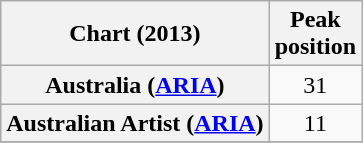<table class="wikitable sortable plainrowheaders" style="text-align:center">
<tr>
<th>Chart (2013)</th>
<th>Peak<br>position</th>
</tr>
<tr>
<th scope="row">Australia (<a href='#'>ARIA</a>)</th>
<td>31</td>
</tr>
<tr>
<th scope="row">Australian Artist (<a href='#'>ARIA</a>)</th>
<td>11</td>
</tr>
<tr>
</tr>
</table>
